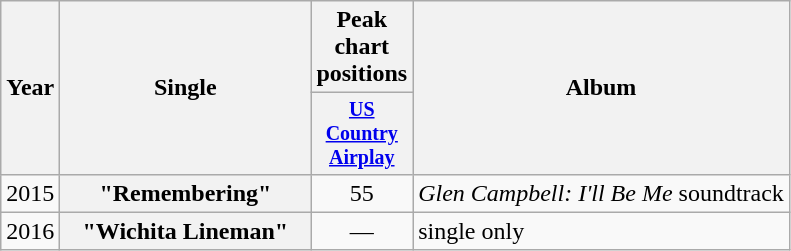<table class="wikitable plainrowheaders" style="text-align:center;">
<tr>
<th rowspan="2">Year</th>
<th rowspan="2" style="width:10em;">Single</th>
<th colspan="1">Peak chart<br>positions</th>
<th rowspan="2">Album</th>
</tr>
<tr style="font-size:smaller;">
<th width="45"><a href='#'>US Country Airplay</a></th>
</tr>
<tr>
<td>2015</td>
<th scope="row">"Remembering"</th>
<td>55</td>
<td align="left"><em>Glen Campbell: I'll Be Me</em> soundtrack</td>
</tr>
<tr>
<td>2016</td>
<th scope="row">"Wichita Lineman"</th>
<td>—</td>
<td align="left">single only</td>
</tr>
</table>
